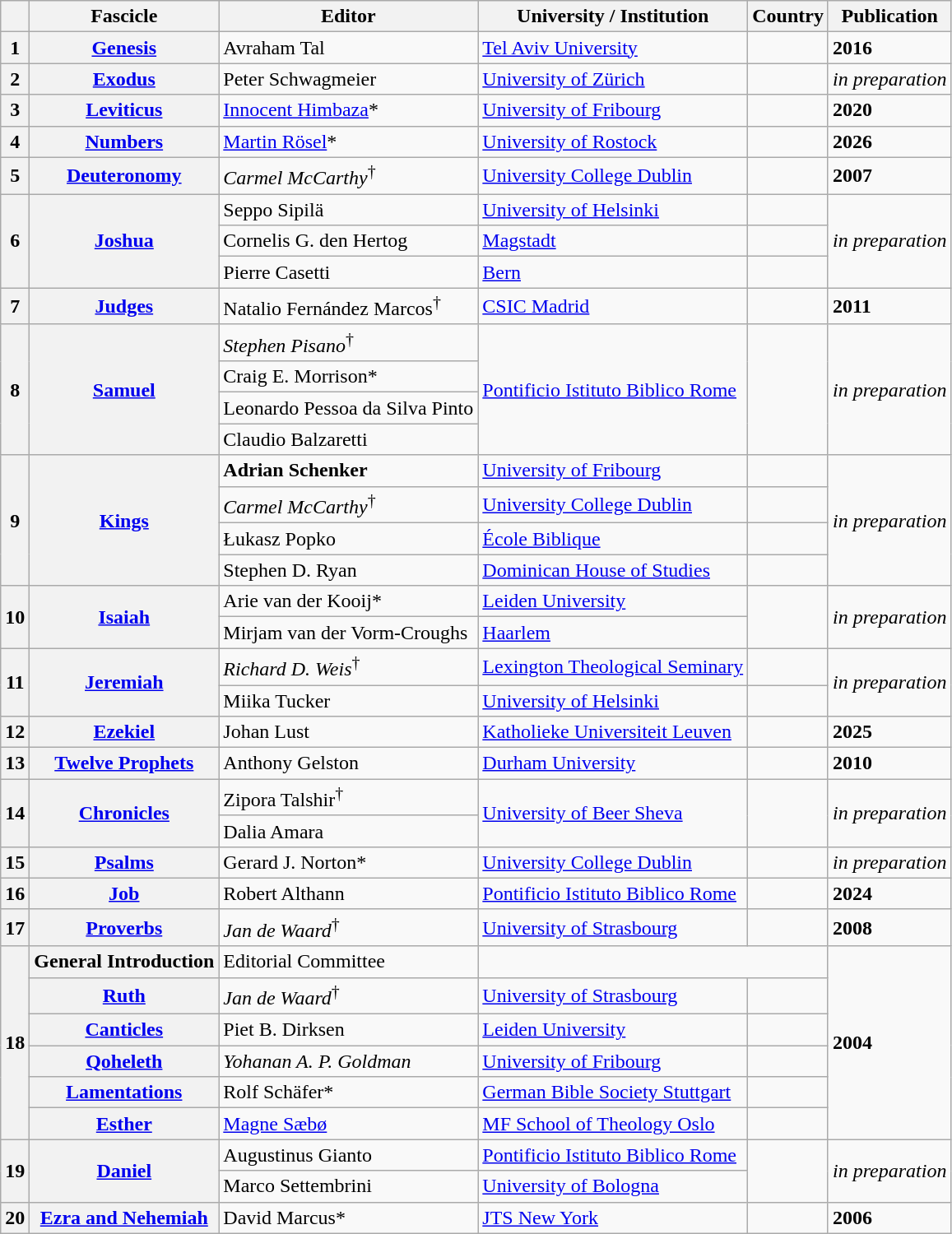<table border="1" class="wikitable sortable">
<tr>
<th></th>
<th>Fascicle</th>
<th>Editor</th>
<th>University / Institution</th>
<th>Country</th>
<th>Publication</th>
</tr>
<tr>
<th>1</th>
<th><a href='#'>Genesis</a></th>
<td>Avraham Tal</td>
<td><a href='#'>Tel Aviv University</a></td>
<td></td>
<td><strong>2016</strong></td>
</tr>
<tr>
<th>2</th>
<th><a href='#'>Exodus</a></th>
<td>Peter Schwagmeier</td>
<td><a href='#'>University of Zürich</a></td>
<td></td>
<td><em>in preparation</em></td>
</tr>
<tr>
<th>3</th>
<th><a href='#'>Leviticus</a></th>
<td><a href='#'>Innocent Himbaza</a>*</td>
<td><a href='#'>University of Fribourg</a></td>
<td></td>
<td><strong>2020</strong></td>
</tr>
<tr>
<th>4</th>
<th><a href='#'>Numbers</a></th>
<td><a href='#'>Martin Rösel</a>*</td>
<td><a href='#'>University of Rostock</a></td>
<td></td>
<td><strong>2026</strong></td>
</tr>
<tr>
<th>5</th>
<th><a href='#'>Deuteronomy</a></th>
<td><em>Carmel McCarthy</em><sup>†</sup></td>
<td><a href='#'>University College Dublin</a></td>
<td></td>
<td><strong>2007</strong></td>
</tr>
<tr>
<th rowspan=3>6</th>
<th rowspan=3><a href='#'>Joshua</a></th>
<td>Seppo Sipilä</td>
<td><a href='#'>University of Helsinki</a></td>
<td></td>
<td rowspan=3><em>in preparation</em></td>
</tr>
<tr>
<td>Cornelis G. den Hertog</td>
<td><a href='#'>Magstadt</a></td>
<td></td>
</tr>
<tr>
<td>Pierre Casetti</td>
<td><a href='#'>Bern</a></td>
<td></td>
</tr>
<tr>
<th>7</th>
<th><a href='#'>Judges</a></th>
<td>Natalio Fernández Marcos<sup>†</sup></td>
<td><a href='#'>CSIC Madrid</a></td>
<td></td>
<td><strong>2011</strong></td>
</tr>
<tr>
<th rowspan=4>8</th>
<th rowspan=4><a href='#'>Samuel</a></th>
<td><em>Stephen Pisano</em><sup>†</sup></td>
<td rowspan=4><a href='#'>Pontificio Istituto Biblico Rome</a></td>
<td rowspan=4></td>
<td rowspan=4><em>in preparation</em></td>
</tr>
<tr>
<td>Craig E. Morrison*</td>
</tr>
<tr>
<td>Leonardo Pessoa da Silva Pinto</td>
</tr>
<tr>
<td>Claudio Balzaretti</td>
</tr>
<tr>
<th rowspan=4>9</th>
<th rowspan=4><a href='#'>Kings</a></th>
<td><strong>Adrian Schenker</strong></td>
<td><a href='#'>University of Fribourg</a></td>
<td></td>
<td rowspan=4><em>in preparation</em></td>
</tr>
<tr>
<td><em>Carmel McCarthy</em><sup>†</sup></td>
<td><a href='#'>University College Dublin</a></td>
<td></td>
</tr>
<tr>
<td>Łukasz Popko</td>
<td><a href='#'>École Biblique</a></td>
<td></td>
</tr>
<tr>
<td>Stephen D. Ryan</td>
<td><a href='#'>Dominican House of Studies</a></td>
<td></td>
</tr>
<tr>
<th rowspan=2>10</th>
<th rowspan=2><a href='#'>Isaiah</a></th>
<td>Arie van der Kooij*</td>
<td><a href='#'>Leiden University</a></td>
<td rowspan=2></td>
<td rowspan=2><em>in preparation</em></td>
</tr>
<tr>
<td>Mirjam van der Vorm-Croughs</td>
<td><a href='#'>Haarlem</a></td>
</tr>
<tr>
<th rowspan=2>11</th>
<th rowspan=2><a href='#'>Jeremiah</a></th>
<td><em>Richard D. Weis</em><sup>†</sup></td>
<td><a href='#'>Lexington Theological Seminary</a></td>
<td></td>
<td rowspan=2><em>in preparation</em></td>
</tr>
<tr>
<td>Miika Tucker</td>
<td><a href='#'>University of Helsinki</a></td>
<td></td>
</tr>
<tr>
<th>12</th>
<th><a href='#'>Ezekiel</a></th>
<td>Johan Lust</td>
<td><a href='#'>Katholieke Universiteit Leuven</a></td>
<td></td>
<td><strong>2025</strong></td>
</tr>
<tr>
<th>13</th>
<th><a href='#'>Twelve Prophets</a></th>
<td>Anthony Gelston</td>
<td><a href='#'>Durham University</a></td>
<td></td>
<td><strong>2010</strong></td>
</tr>
<tr>
<th rowspan=2>14</th>
<th rowspan=2><a href='#'>Chronicles</a></th>
<td>Zipora Talshir<sup>†</sup></td>
<td rowspan=2><a href='#'>University of Beer Sheva</a></td>
<td rowspan=2></td>
<td rowspan=2><em>in preparation</em></td>
</tr>
<tr>
<td>Dalia Amara</td>
</tr>
<tr>
<th>15</th>
<th><a href='#'>Psalms</a></th>
<td>Gerard J. Norton*</td>
<td><a href='#'>University College Dublin</a></td>
<td></td>
<td><em>in preparation</em></td>
</tr>
<tr>
<th>16</th>
<th><a href='#'>Job</a></th>
<td>Robert Althann</td>
<td><a href='#'>Pontificio Istituto Biblico Rome</a></td>
<td></td>
<td><strong>2024</strong></td>
</tr>
<tr>
<th>17</th>
<th><a href='#'>Proverbs</a></th>
<td><em>Jan de Waard</em><sup>†</sup></td>
<td><a href='#'>University of Strasbourg</a></td>
<td></td>
<td><strong>2008</strong></td>
</tr>
<tr>
<th rowspan=6>18</th>
<th>General Introduction</th>
<td>Editorial Committee</td>
<td colspan=2></td>
<td rowspan=6><strong>2004</strong></td>
</tr>
<tr>
<th><a href='#'>Ruth</a></th>
<td><em>Jan de Waard</em><sup>†</sup></td>
<td><a href='#'>University of Strasbourg</a></td>
<td></td>
</tr>
<tr>
<th><a href='#'>Canticles</a></th>
<td>Piet B. Dirksen</td>
<td><a href='#'>Leiden University</a></td>
<td></td>
</tr>
<tr>
<th><a href='#'>Qoheleth</a></th>
<td><em>Yohanan A. P. Goldman</em></td>
<td><a href='#'>University of Fribourg</a></td>
<td></td>
</tr>
<tr>
<th><a href='#'>Lamentations</a></th>
<td>Rolf Schäfer*</td>
<td><a href='#'>German Bible Society Stuttgart</a></td>
<td></td>
</tr>
<tr>
<th><a href='#'>Esther</a></th>
<td><a href='#'>Magne Sæbø</a></td>
<td><a href='#'>MF School of Theology Oslo</a></td>
<td></td>
</tr>
<tr>
<th rowspan=2>19</th>
<th rowspan=2><a href='#'>Daniel</a></th>
<td>Augustinus Gianto</td>
<td><a href='#'>Pontificio Istituto Biblico Rome</a></td>
<td rowspan=2></td>
<td rowspan=2><em>in preparation</em></td>
</tr>
<tr>
<td>Marco Settembrini</td>
<td><a href='#'>University of Bologna</a></td>
</tr>
<tr>
<th>20</th>
<th><a href='#'>Ezra and Nehemiah</a></th>
<td>David Marcus*</td>
<td><a href='#'>JTS New York</a></td>
<td></td>
<td><strong>2006</strong></td>
</tr>
</table>
